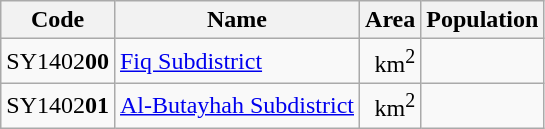<table class="wikitable sortable">
<tr>
<th>Code</th>
<th>Name</th>
<th>Area</th>
<th>Population</th>
</tr>
<tr>
<td>SY1402<strong>00</strong></td>
<td><a href='#'>Fiq Subdistrict</a></td>
<td align=right> km<sup>2</sup></td>
<td align="right"></td>
</tr>
<tr>
<td>SY1402<strong>01</strong></td>
<td><a href='#'>Al-Butayhah Subdistrict</a></td>
<td align="right"> km<sup>2</sup></td>
<td align="right"></td>
</tr>
</table>
